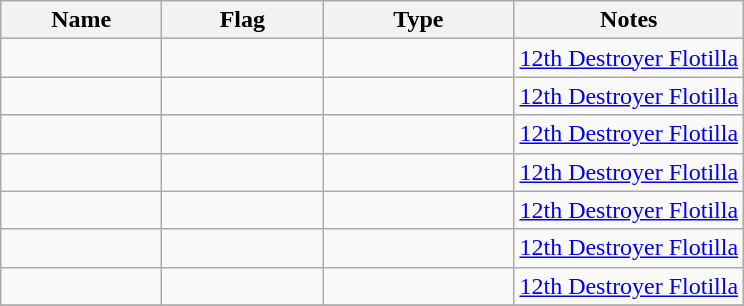<table class="wikitable sortable">
<tr>
<th scope="col" width="100px">Name</th>
<th scope="col" width="100px">Flag</th>
<th scope="col" width="120px">Type</th>
<th>Notes</th>
</tr>
<tr>
<td align="left"></td>
<td align="left"></td>
<td align="left"></td>
<td align="left"><a href='#'>12th Destroyer Flotilla</a></td>
</tr>
<tr>
<td align="left"></td>
<td align="left"></td>
<td align="left"></td>
<td align="left"><a href='#'>12th Destroyer Flotilla</a></td>
</tr>
<tr>
<td align="left"></td>
<td align="left"></td>
<td align="left"></td>
<td align="left"><a href='#'>12th Destroyer Flotilla</a></td>
</tr>
<tr>
<td align="left"></td>
<td align="left"></td>
<td align="left"></td>
<td align="left"><a href='#'>12th Destroyer Flotilla</a></td>
</tr>
<tr>
<td align="left"></td>
<td align="left"></td>
<td align="left"></td>
<td align="left"><a href='#'>12th Destroyer Flotilla</a></td>
</tr>
<tr>
<td align="left"></td>
<td align="left"></td>
<td align="left"></td>
<td align="left"><a href='#'>12th Destroyer Flotilla</a></td>
</tr>
<tr>
<td align="left"></td>
<td align="left"></td>
<td align="left"></td>
<td align="left"><a href='#'>12th Destroyer Flotilla</a></td>
</tr>
<tr>
</tr>
</table>
